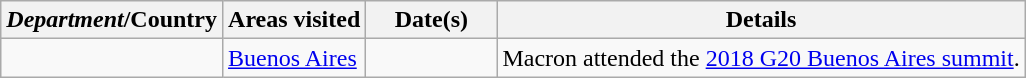<table class="wikitable sortable outercollapse" style="margin: 1em auto 1em auto">
<tr>
<th><em>Department</em>/Country</th>
<th>Areas visited</th>
<th width=80>Date(s)</th>
<th>Details</th>
</tr>
<tr>
<td></td>
<td><a href='#'>Buenos Aires</a></td>
<td></td>
<td>Macron attended the <a href='#'>2018 G20 Buenos Aires summit</a>.</td>
</tr>
</table>
